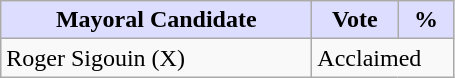<table class="wikitable">
<tr>
<th style="background:#ddf; width:200px;">Mayoral Candidate </th>
<th style="background:#ddf; width:50px;">Vote</th>
<th style="background:#ddf; width:30px;">%</th>
</tr>
<tr>
<td>Roger Sigouin (X)</td>
<td colspan="2">Acclaimed</td>
</tr>
</table>
